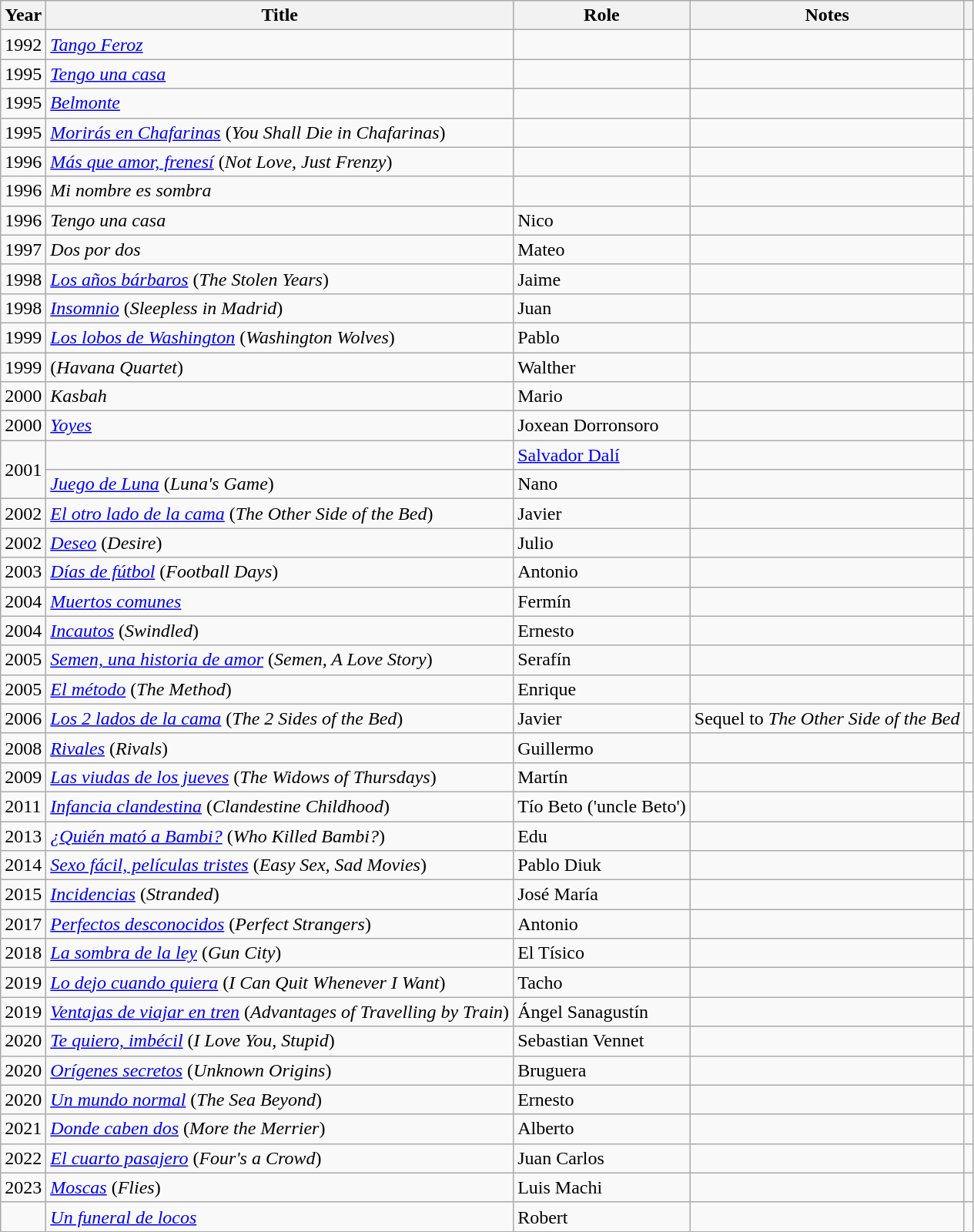<table class="wikitable">
<tr>
<th>Year</th>
<th>Title</th>
<th>Role</th>
<th>Notes</th>
<th></th>
</tr>
<tr>
<td>1992</td>
<td><em><a href='#'>Tango Feroz</a></em></td>
<td></td>
<td></td>
<td align = "center"></td>
</tr>
<tr>
<td>1995</td>
<td><em><a href='#'>Tengo una casa</a></em></td>
<td></td>
<td></td>
<td align = "center"></td>
</tr>
<tr>
<td>1995</td>
<td><em><a href='#'>Belmonte</a></em></td>
<td></td>
<td></td>
<td align = "center"></td>
</tr>
<tr>
<td>1995</td>
<td><em><a href='#'>Morirás en Chafarinas</a></em> (<em>You Shall Die in Chafarinas</em>)</td>
<td></td>
<td></td>
<td align = "center"></td>
</tr>
<tr>
<td>1996</td>
<td><em><a href='#'>Más que amor, frenesí</a></em> (<em>Not Love, Just Frenzy</em>)</td>
<td></td>
<td></td>
<td align = "center"></td>
</tr>
<tr>
<td>1996</td>
<td><em>Mi nombre es sombra</em></td>
<td></td>
<td></td>
<td align = "center"></td>
</tr>
<tr>
<td>1996</td>
<td><em>Tengo una casa</em></td>
<td>Nico</td>
<td></td>
<td align = "center"></td>
</tr>
<tr>
<td>1997</td>
<td><em>Dos por dos</em></td>
<td>Mateo</td>
<td></td>
<td align = "center"></td>
</tr>
<tr>
<td>1998</td>
<td><em><a href='#'>Los años bárbaros</a></em> (<em>The Stolen Years</em>)</td>
<td>Jaime</td>
<td></td>
<td align = "center"></td>
</tr>
<tr>
<td>1998</td>
<td><em><a href='#'>Insomnio</a></em> (<em>Sleepless in Madrid</em>)</td>
<td>Juan</td>
<td></td>
<td align = "center"></td>
</tr>
<tr>
<td>1999</td>
<td><em><a href='#'>Los lobos de Washington</a></em> (<em>Washington Wolves</em>)</td>
<td>Pablo</td>
<td></td>
<td align = "center"></td>
</tr>
<tr>
<td>1999</td>
<td><em></em> (<em>Havana Quartet</em>)</td>
<td>Walther</td>
<td></td>
<td align = "center"></td>
</tr>
<tr>
<td>2000</td>
<td><em>Kasbah</em></td>
<td>Mario</td>
<td></td>
<td align = "center"></td>
</tr>
<tr>
<td>2000</td>
<td><em><a href='#'>Yoyes</a></em></td>
<td>Joxean Dorronsoro</td>
<td></td>
<td align = "center"></td>
</tr>
<tr>
<td rowspan = "2">2001</td>
<td><em></em></td>
<td><a href='#'>Salvador Dalí</a></td>
<td></td>
<td align = "center"></td>
</tr>
<tr>
<td><em><a href='#'>Juego de Luna</a></em> (<em>Luna's Game</em>)</td>
<td>Nano</td>
<td></td>
<td align = "center"></td>
</tr>
<tr>
<td>2002</td>
<td><em><a href='#'>El otro lado de la cama</a></em> (<em>The Other Side of the Bed</em>)</td>
<td>Javier</td>
<td></td>
<td align = "center"></td>
</tr>
<tr>
<td>2002</td>
<td><em><a href='#'>Deseo</a></em> (<em>Desire</em>)</td>
<td>Julio</td>
<td></td>
<td align = "center"></td>
</tr>
<tr>
<td>2003</td>
<td><em><a href='#'>Días de fútbol</a></em> (<em>Football Days</em>)</td>
<td>Antonio</td>
<td></td>
<td align = "center"></td>
</tr>
<tr>
<td>2004</td>
<td><em><a href='#'>Muertos comunes</a></em></td>
<td>Fermín</td>
<td></td>
<td align = "center"></td>
</tr>
<tr>
<td>2004</td>
<td><em><a href='#'>Incautos</a></em> (<em>Swindled</em>)</td>
<td>Ernesto</td>
<td></td>
<td align = "center"></td>
</tr>
<tr>
<td>2005</td>
<td><em><a href='#'>Semen, una historia de amor</a></em> (<em>Semen, A Love Story</em>)</td>
<td>Serafín</td>
<td></td>
<td align = "center"></td>
</tr>
<tr>
<td>2005</td>
<td><em><a href='#'>El método</a></em> (<em>The Method</em>)</td>
<td>Enrique</td>
<td></td>
<td align = "center"></td>
</tr>
<tr>
<td>2006</td>
<td><em><a href='#'>Los 2 lados de la cama</a></em> (<em>The 2 Sides of the Bed</em>)</td>
<td>Javier</td>
<td>Sequel to <em>The Other Side of the Bed</em></td>
<td align = "center"></td>
</tr>
<tr>
<td>2008</td>
<td><em><a href='#'>Rivales</a></em> (<em>Rivals</em>)</td>
<td>Guillermo</td>
<td></td>
<td align = "center"></td>
</tr>
<tr>
<td>2009</td>
<td><em><a href='#'>Las viudas de los jueves</a></em> (<em>The Widows of Thursdays</em>)</td>
<td>Martín</td>
<td></td>
<td align = "center"></td>
</tr>
<tr>
<td>2011</td>
<td><em><a href='#'>Infancia clandestina</a></em> (<em>Clandestine Childhood</em>)</td>
<td>Tío Beto ('uncle Beto')</td>
<td></td>
<td align = "center"></td>
</tr>
<tr>
<td>2013</td>
<td><em><a href='#'>¿Quién mató a Bambi?</a></em> (<em>Who Killed Bambi?</em>)</td>
<td>Edu</td>
<td></td>
<td align = "center"></td>
</tr>
<tr>
<td>2014</td>
<td><em><a href='#'>Sexo fácil, películas tristes</a></em> (<em>Easy Sex, Sad Movies</em>)</td>
<td>Pablo Diuk</td>
<td></td>
<td align = "center"></td>
</tr>
<tr>
<td>2015</td>
<td><em><a href='#'>Incidencias</a></em> (<em>Stranded</em>)</td>
<td>José María</td>
<td></td>
<td></td>
</tr>
<tr>
<td>2017</td>
<td><em><a href='#'>Perfectos desconocidos</a></em> (<em>Perfect Strangers</em>)</td>
<td>Antonio</td>
<td></td>
<td align = "center"></td>
</tr>
<tr>
<td>2018</td>
<td><em><a href='#'>La sombra de la ley</a></em> (<em>Gun City</em>)</td>
<td>El Tísico</td>
<td></td>
<td align = "center"></td>
</tr>
<tr>
<td>2019</td>
<td><em><a href='#'>Lo dejo cuando quiera</a></em> (<em>I Can Quit Whenever I Want</em>)</td>
<td>Tacho</td>
<td></td>
<td align = "center"></td>
</tr>
<tr>
<td>2019</td>
<td><em><a href='#'>Ventajas de viajar en tren</a></em> (<em>Advantages of Travelling by Train</em>)</td>
<td>Ángel Sanagustín</td>
<td></td>
<td align = "center"></td>
</tr>
<tr>
<td>2020</td>
<td><em><a href='#'>Te quiero, imbécil</a></em> (<em>I Love You, Stupid</em>)</td>
<td>Sebastian Vennet</td>
<td></td>
<td align = "center"></td>
</tr>
<tr>
<td>2020</td>
<td><em><a href='#'>Orígenes secretos</a></em> (<em>Unknown Origins</em>)</td>
<td>Bruguera</td>
<td></td>
<td align = "center"></td>
</tr>
<tr>
<td>2020</td>
<td><em><a href='#'>Un mundo normal</a></em> (<em>The Sea Beyond</em>)</td>
<td>Ernesto</td>
<td></td>
<td align = "center"></td>
</tr>
<tr>
<td>2021</td>
<td><em><a href='#'>Donde caben dos</a></em> (<em>More the Merrier</em>)</td>
<td>Alberto</td>
<td></td>
<td align = "center"></td>
</tr>
<tr>
<td>2022</td>
<td><em><a href='#'>El cuarto pasajero</a></em> (<em>Four's a Crowd</em>)</td>
<td>Juan Carlos</td>
<td></td>
<td align = "center"></td>
</tr>
<tr>
<td>2023</td>
<td><em><a href='#'>Moscas</a></em> (<em>Flies</em>)</td>
<td>Luis Machi</td>
<td></td>
<td></td>
</tr>
<tr>
<td></td>
<td><em><a href='#'>Un funeral de locos</a></em></td>
<td>Robert</td>
<td></td>
<td></td>
</tr>
</table>
